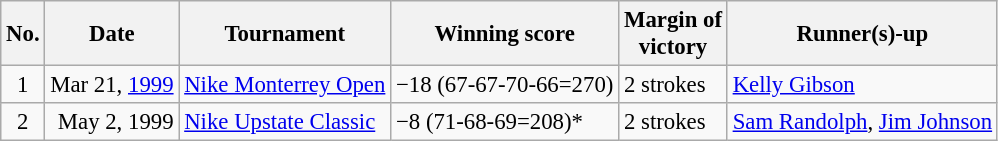<table class="wikitable" style="font-size:95%;">
<tr>
<th>No.</th>
<th>Date</th>
<th>Tournament</th>
<th>Winning score</th>
<th>Margin of<br>victory</th>
<th>Runner(s)-up</th>
</tr>
<tr>
<td align=center>1</td>
<td align=right>Mar 21, <a href='#'>1999</a></td>
<td><a href='#'>Nike Monterrey Open</a></td>
<td>−18 (67-67-70-66=270)</td>
<td>2 strokes</td>
<td> <a href='#'>Kelly Gibson</a></td>
</tr>
<tr>
<td align=center>2</td>
<td align=right>May 2, 1999</td>
<td><a href='#'>Nike Upstate Classic</a></td>
<td>−8 (71-68-69=208)*</td>
<td>2 strokes</td>
<td> <a href='#'>Sam Randolph</a>,  <a href='#'>Jim Johnson</a></td>
</tr>
</table>
